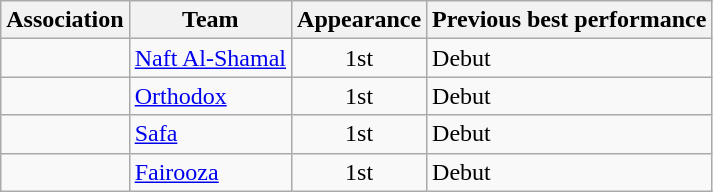<table class="wikitable">
<tr>
<th>Association</th>
<th>Team</th>
<th data-sort-type="number">Appearance</th>
<th>Previous best performance</th>
</tr>
<tr>
<td></td>
<td><a href='#'>Naft Al-Shamal</a></td>
<td style="text-align:center">1st</td>
<td>Debut</td>
</tr>
<tr>
<td></td>
<td><a href='#'>Orthodox</a></td>
<td style="text-align:center">1st</td>
<td>Debut</td>
</tr>
<tr>
<td></td>
<td><a href='#'>Safa</a></td>
<td style="text-align:center">1st</td>
<td>Debut</td>
</tr>
<tr>
<td></td>
<td><a href='#'>Fairooza</a></td>
<td style="text-align:center">1st</td>
<td>Debut</td>
</tr>
</table>
